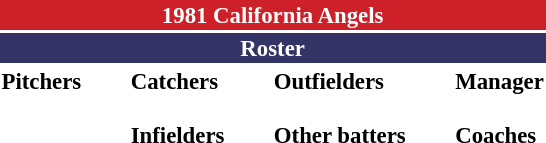<table class="toccolours" style="font-size: 95%;">
<tr>
<th colspan="10" style="background-color: #CE2029; color: #FFFFFF; text-align: center;">1981 California Angels</th>
</tr>
<tr>
<td colspan="10" style="background-color:#333366; color: white; text-align: center;"><strong>Roster</strong></td>
</tr>
<tr>
<td valign="top"><strong>Pitchers</strong><br>














</td>
<td width="25px"></td>
<td valign="top"><strong>Catchers</strong><br>

<br><strong>Infielders</strong>








</td>
<td width="25px"></td>
<td valign="top"><strong>Outfielders</strong><br>






<br><strong>Other batters</strong>
</td>
<td width="25px"></td>
<td valign="top"><strong>Manager</strong><br>
<br><strong>Coaches</strong>





</td>
</tr>
</table>
